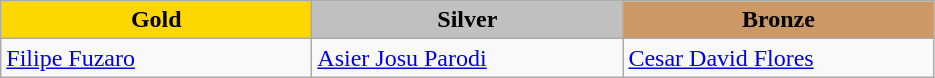<table class="wikitable" style="text-align:left">
<tr align="center">
<td width=200 bgcolor=gold><strong>Gold</strong></td>
<td width=200 bgcolor=silver><strong>Silver</strong></td>
<td width=200 bgcolor=CC9966><strong>Bronze</strong></td>
</tr>
<tr>
<td><a href='#'>Filipe Fuzaro</a><br><em></em></td>
<td><a href='#'>Asier Josu Parodi</a><br><em></em></td>
<td><a href='#'>Cesar David Flores</a><br><em></em></td>
</tr>
</table>
